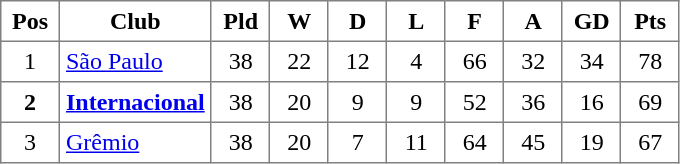<table class="toccolours" border="1" cellpadding="4" cellspacing="0" style="text-align:center; border-collapse: collapse; margin:0;">
<tr>
<th width=30>Pos</th>
<th>Club</th>
<th width=30>Pld</th>
<th width=30>W</th>
<th width=30>D</th>
<th width=30>L</th>
<th width=30>F</th>
<th width=30>A</th>
<th width=30>GD</th>
<th width=30>Pts</th>
</tr>
<tr>
<td>1</td>
<td align=left><a href='#'>São Paulo</a></td>
<td>38</td>
<td>22</td>
<td>12</td>
<td>4</td>
<td>66</td>
<td>32</td>
<td>34</td>
<td>78</td>
</tr>
<tr>
<td><strong>2</strong></td>
<td align=left><strong><a href='#'>Internacional</a></strong></td>
<td>38</td>
<td>20</td>
<td>9</td>
<td>9</td>
<td>52</td>
<td>36</td>
<td>16</td>
<td>69</td>
</tr>
<tr>
<td>3</td>
<td align=left><a href='#'>Grêmio</a></td>
<td>38</td>
<td>20</td>
<td>7</td>
<td>11</td>
<td>64</td>
<td>45</td>
<td>19</td>
<td>67</td>
</tr>
</table>
